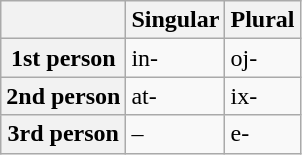<table class="wikitable">
<tr>
<th></th>
<th>Singular</th>
<th>Plural</th>
</tr>
<tr>
<th>1st person</th>
<td>in-</td>
<td>oj-</td>
</tr>
<tr>
<th>2nd person</th>
<td>at-</td>
<td>ix-</td>
</tr>
<tr>
<th>3rd person</th>
<td>–</td>
<td>e-</td>
</tr>
</table>
